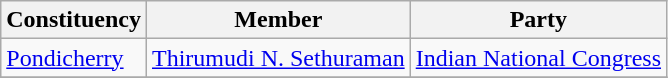<table class="wikitable sortable">
<tr>
<th>Constituency</th>
<th>Member</th>
<th>Party</th>
</tr>
<tr>
<td><a href='#'>Pondicherry</a></td>
<td><a href='#'>Thirumudi N. Sethuraman</a></td>
<td><a href='#'>Indian National Congress</a></td>
</tr>
<tr>
</tr>
</table>
